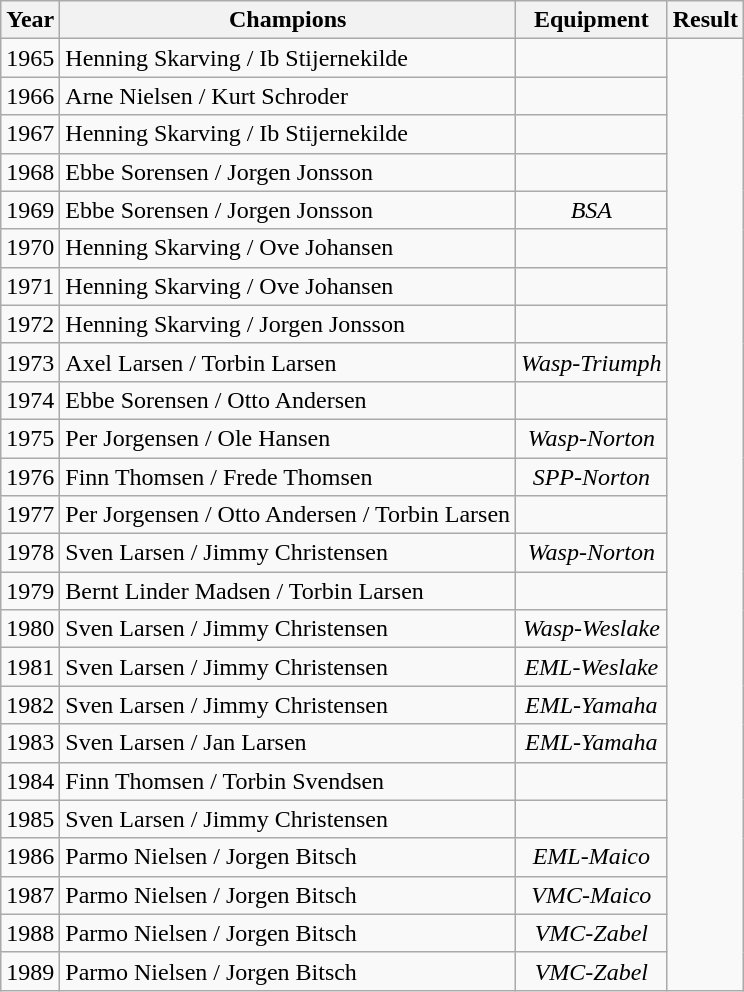<table class="wikitable" style="display:inline-table;">
<tr>
<th>Year</th>
<th>Champions</th>
<th>Equipment</th>
<th>Result</th>
</tr>
<tr align="center">
<td>1965</td>
<td align="left">Henning Skarving / Ib Stijernekilde</td>
<td></td>
<td rowspan=25></td>
</tr>
<tr align="center">
<td>1966</td>
<td align="left">Arne Nielsen / Kurt Schroder</td>
<td></td>
</tr>
<tr align="center">
<td>1967</td>
<td align="left">Henning Skarving / Ib Stijernekilde</td>
<td></td>
</tr>
<tr align="center">
<td>1968</td>
<td align="left">Ebbe Sorensen / Jorgen Jonsson</td>
<td></td>
</tr>
<tr align="center">
<td>1969</td>
<td align="left">Ebbe Sorensen / Jorgen Jonsson</td>
<td><em>BSA</em></td>
</tr>
<tr align="center">
<td>1970</td>
<td align="left">Henning Skarving / Ove Johansen</td>
<td></td>
</tr>
<tr align="center">
<td>1971</td>
<td align="left">Henning Skarving / Ove Johansen</td>
<td></td>
</tr>
<tr align="center">
<td>1972</td>
<td align="left">Henning Skarving / Jorgen Jonsson</td>
<td></td>
</tr>
<tr align="center">
<td>1973</td>
<td align="left">Axel Larsen / Torbin Larsen</td>
<td><em>Wasp-Triumph</em></td>
</tr>
<tr align="center">
<td>1974</td>
<td align="left">Ebbe Sorensen / Otto Andersen</td>
<td></td>
</tr>
<tr align="center">
<td>1975</td>
<td align="left">Per Jorgensen / Ole Hansen</td>
<td><em>Wasp-Norton</em></td>
</tr>
<tr align="center">
<td>1976</td>
<td align="left">Finn Thomsen / Frede Thomsen</td>
<td><em>SPP-Norton</em></td>
</tr>
<tr align="center">
<td>1977</td>
<td align="left">Per Jorgensen / Otto Andersen / Torbin Larsen</td>
<td></td>
</tr>
<tr align="center">
<td>1978</td>
<td align="left">Sven Larsen / Jimmy Christensen</td>
<td><em>Wasp-Norton</em></td>
</tr>
<tr align="center">
<td>1979</td>
<td align="left">Bernt Linder Madsen / Torbin Larsen</td>
<td></td>
</tr>
<tr align="center">
<td>1980</td>
<td align="left">Sven Larsen / Jimmy Christensen</td>
<td><em>Wasp-Weslake</em></td>
</tr>
<tr align="center">
<td>1981</td>
<td align="left">Sven Larsen / Jimmy Christensen</td>
<td><em>EML-Weslake</em></td>
</tr>
<tr align="center">
<td>1982</td>
<td align="left">Sven Larsen / Jimmy Christensen</td>
<td><em>EML-Yamaha</em></td>
</tr>
<tr align="center">
<td>1983</td>
<td align="left">Sven Larsen / Jan Larsen</td>
<td><em>EML-Yamaha</em></td>
</tr>
<tr align="center">
<td>1984</td>
<td align="left">Finn Thomsen / Torbin Svendsen</td>
<td></td>
</tr>
<tr align="center">
<td>1985</td>
<td align="left">Sven Larsen / Jimmy Christensen</td>
<td></td>
</tr>
<tr align="center">
<td>1986</td>
<td align="left">Parmo Nielsen / Jorgen Bitsch</td>
<td><em>EML-Maico</em></td>
</tr>
<tr align="center">
<td>1987</td>
<td align="left">Parmo Nielsen / Jorgen Bitsch</td>
<td><em>VMC-Maico</em></td>
</tr>
<tr align="center">
<td>1988</td>
<td align="left">Parmo Nielsen / Jorgen Bitsch</td>
<td><em>VMC-Zabel</em></td>
</tr>
<tr align="center">
<td>1989</td>
<td align="left">Parmo Nielsen / Jorgen Bitsch</td>
<td><em>VMC-Zabel</em></td>
</tr>
</table>
